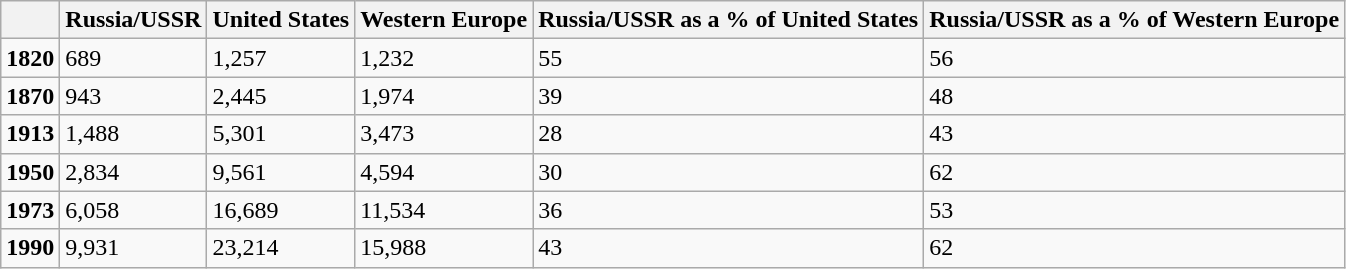<table class="wikitable">
<tr>
<th></th>
<th>Russia/USSR</th>
<th>United States</th>
<th>Western Europe</th>
<th>Russia/USSR as a % of United States</th>
<th>Russia/USSR as a % of Western Europe</th>
</tr>
<tr>
<td><strong>1820</strong></td>
<td>689</td>
<td>1,257</td>
<td>1,232</td>
<td>55</td>
<td>56</td>
</tr>
<tr>
<td><strong>1870</strong></td>
<td>943</td>
<td>2,445</td>
<td>1,974</td>
<td>39</td>
<td>48</td>
</tr>
<tr>
<td><strong>1913</strong></td>
<td>1,488</td>
<td>5,301</td>
<td>3,473</td>
<td>28</td>
<td>43</td>
</tr>
<tr>
<td><strong>1950</strong></td>
<td>2,834</td>
<td>9,561</td>
<td>4,594</td>
<td>30</td>
<td>62</td>
</tr>
<tr>
<td><strong>1973</strong></td>
<td>6,058</td>
<td>16,689</td>
<td>11,534</td>
<td>36</td>
<td>53</td>
</tr>
<tr>
<td><strong>1990</strong></td>
<td>9,931</td>
<td>23,214</td>
<td>15,988</td>
<td>43</td>
<td>62</td>
</tr>
</table>
